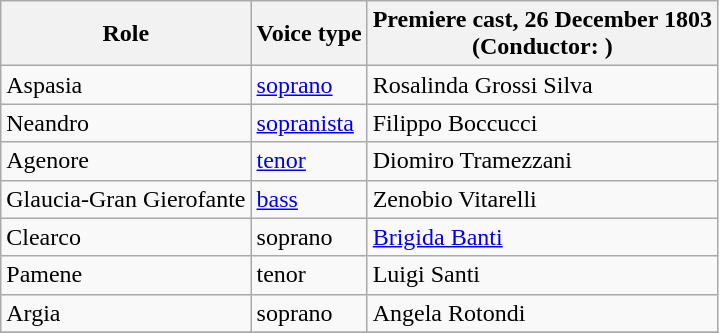<table class="wikitable" border="1">
<tr>
<th>Role</th>
<th>Voice type</th>
<th>Premiere cast, 26 December 1803 <br>(Conductor: )</th>
</tr>
<tr>
<td>Aspasia</td>
<td><a href='#'>soprano</a></td>
<td>Rosalinda Grossi Silva</td>
</tr>
<tr>
<td>Neandro</td>
<td><a href='#'>sopranista</a></td>
<td>Filippo Boccucci</td>
</tr>
<tr>
<td>Agenore</td>
<td><a href='#'>tenor</a></td>
<td>Diomiro Tramezzani</td>
</tr>
<tr>
<td>Glaucia-Gran Gierofante</td>
<td><a href='#'>bass</a></td>
<td>Zenobio Vitarelli</td>
</tr>
<tr>
<td>Clearco</td>
<td>soprano</td>
<td><a href='#'>Brigida Banti</a></td>
</tr>
<tr>
<td>Pamene</td>
<td>tenor</td>
<td>Luigi Santi</td>
</tr>
<tr>
<td>Argia</td>
<td>soprano</td>
<td>Angela Rotondi</td>
</tr>
<tr>
</tr>
</table>
